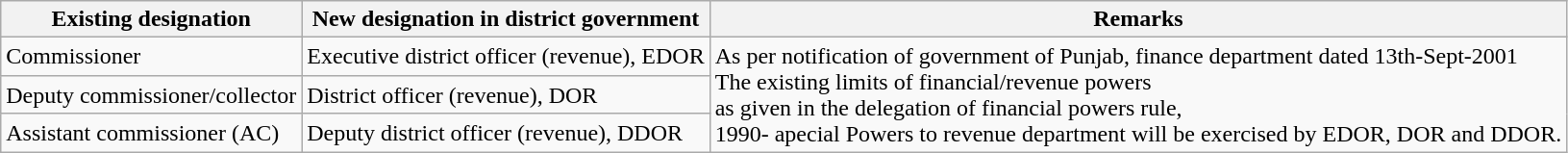<table class="wikitable">
<tr>
<th>Existing designation</th>
<th>New designation in district government</th>
<th>Remarks</th>
</tr>
<tr>
<td>Commissioner</td>
<td>Executive district officer (revenue), EDOR</td>
<td rowspan="3">As per notification of government of Punjab, finance department dated 13th-Sept-2001<br>The existing limits of financial/revenue powers<br>as given 
in the delegation of financial powers rule,<br>1990- apecial
Powers to revenue department will be exercised by EDOR,
DOR and DDOR.</td>
</tr>
<tr>
<td>Deputy commissioner/collector</td>
<td>District officer (revenue), DOR</td>
</tr>
<tr>
<td>Assistant commissioner (AC)</td>
<td>Deputy district officer (revenue), DDOR</td>
</tr>
</table>
